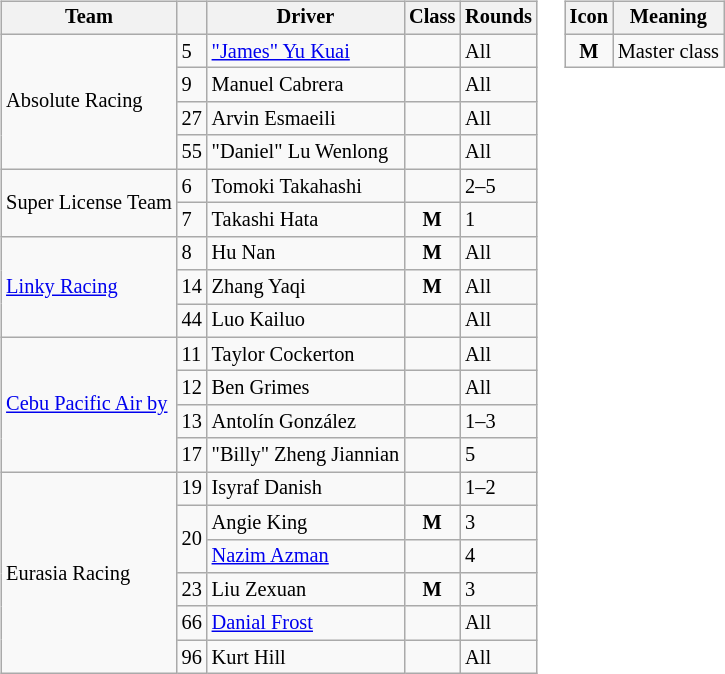<table>
<tr>
<td><br><table class="wikitable" style="font-size: 85%;">
<tr>
<th>Team</th>
<th></th>
<th>Driver</th>
<th>Class</th>
<th>Rounds</th>
</tr>
<tr>
<td rowspan=4> Absolute Racing</td>
<td>5</td>
<td> <a href='#'>"James" Yu Kuai</a></td>
<td></td>
<td>All</td>
</tr>
<tr>
<td>9</td>
<td> Manuel Cabrera</td>
<td></td>
<td>All</td>
</tr>
<tr>
<td>27</td>
<td> Arvin Esmaeili</td>
<td></td>
<td>All</td>
</tr>
<tr>
<td>55</td>
<td> "Daniel" Lu Wenlong</td>
<td></td>
<td>All</td>
</tr>
<tr>
<td rowspan=2> Super License Team</td>
<td>6</td>
<td> Tomoki Takahashi</td>
<td></td>
<td>2–5</td>
</tr>
<tr>
<td>7</td>
<td> Takashi Hata</td>
<td align="center"><strong><span>M</span></strong></td>
<td>1</td>
</tr>
<tr>
<td rowspan=3> <a href='#'>Linky Racing</a></td>
<td>8</td>
<td> Hu Nan</td>
<td align="center"><strong><span>M</span></strong></td>
<td>All</td>
</tr>
<tr>
<td>14</td>
<td> Zhang Yaqi</td>
<td align="center"><strong><span>M</span></strong></td>
<td>All</td>
</tr>
<tr>
<td>44</td>
<td> Luo Kailuo</td>
<td></td>
<td>All</td>
</tr>
<tr>
<td rowspan=4> <a href='#'>Cebu Pacific Air by </a></td>
<td>11</td>
<td> Taylor Cockerton</td>
<td></td>
<td>All</td>
</tr>
<tr>
<td>12</td>
<td> Ben Grimes</td>
<td></td>
<td>All</td>
</tr>
<tr>
<td>13</td>
<td> Antolín González</td>
<td></td>
<td>1–3</td>
</tr>
<tr>
<td>17</td>
<td> "Billy" Zheng Jiannian</td>
<td></td>
<td>5</td>
</tr>
<tr>
<td rowspan=6> Eurasia Racing</td>
<td>19</td>
<td> Isyraf Danish</td>
<td></td>
<td>1–2</td>
</tr>
<tr>
<td rowspan=2>20</td>
<td> Angie King</td>
<td align="center"><strong><span>M</span></strong></td>
<td>3</td>
</tr>
<tr>
<td> <a href='#'>Nazim Azman</a></td>
<td></td>
<td>4</td>
</tr>
<tr>
<td>23</td>
<td> Liu Zexuan</td>
<td align="center"><strong><span>M</span></strong></td>
<td>3</td>
</tr>
<tr>
<td>66</td>
<td> <a href='#'>Danial Frost</a></td>
<td></td>
<td>All</td>
</tr>
<tr>
<td>96</td>
<td> Kurt Hill</td>
<td></td>
<td>All</td>
</tr>
</table>
</td>
<td valign="top"><br><table align="right" class="wikitable" style="font-size: 85%;">
<tr>
<th>Icon</th>
<th>Meaning</th>
</tr>
<tr>
<td align="center"><strong><span>M</span></strong></td>
<td>Master class</td>
</tr>
</table>
</td>
</tr>
</table>
